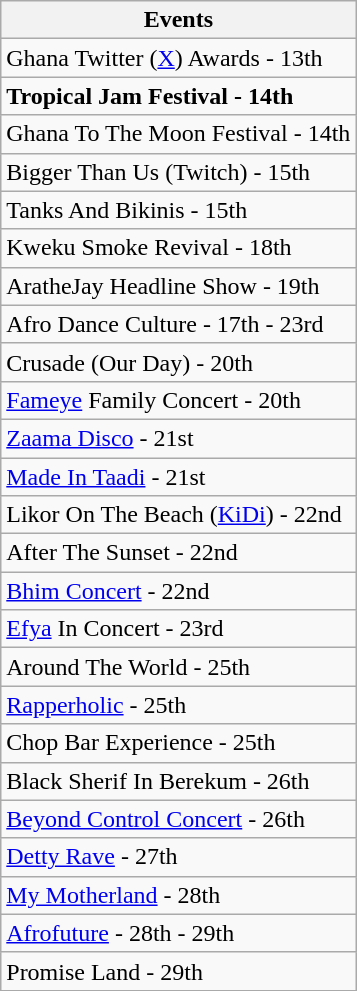<table class="wikitable">
<tr>
<th>Events</th>
</tr>
<tr>
<td>Ghana Twitter (<a href='#'>X</a>) Awards - 13th</td>
</tr>
<tr>
<td><strong>Tropical Jam Festival - 14th</strong></td>
</tr>
<tr>
<td>Ghana To The Moon Festival  - 14th</td>
</tr>
<tr>
<td>Bigger Than Us (Twitch) - 15th</td>
</tr>
<tr>
<td>Tanks And Bikinis - 15th</td>
</tr>
<tr>
<td>Kweku Smoke Revival - 18th</td>
</tr>
<tr>
<td>AratheJay Headline Show - 19th</td>
</tr>
<tr>
<td>Afro Dance Culture - 17th - 23rd</td>
</tr>
<tr>
<td>Crusade (Our Day) - 20th</td>
</tr>
<tr>
<td><a href='#'>Fameye</a> Family Concert - 20th</td>
</tr>
<tr>
<td><a href='#'>Zaama Disco</a> - 21st</td>
</tr>
<tr>
<td><a href='#'>Made In Taadi</a> - 21st</td>
</tr>
<tr>
<td>Likor On The Beach (<a href='#'>KiDi</a>) - 22nd</td>
</tr>
<tr>
<td>After The Sunset - 22nd</td>
</tr>
<tr>
<td><a href='#'>Bhim Concert</a> - 22nd</td>
</tr>
<tr>
<td><a href='#'>Efya</a> In Concert - 23rd</td>
</tr>
<tr>
<td>Around The World - 25th</td>
</tr>
<tr>
<td><a href='#'>Rapperholic</a> - 25th</td>
</tr>
<tr>
<td>Chop Bar Experience - 25th</td>
</tr>
<tr>
<td>Black Sherif In Berekum - 26th</td>
</tr>
<tr>
<td><a href='#'>Beyond Control Concert</a> - 26th</td>
</tr>
<tr>
<td><a href='#'>Detty Rave</a> - 27th</td>
</tr>
<tr>
<td><a href='#'>My Motherland</a> - 28th</td>
</tr>
<tr>
<td><a href='#'>Afrofuture</a> - 28th - 29th</td>
</tr>
<tr>
<td>Promise Land - 29th</td>
</tr>
</table>
